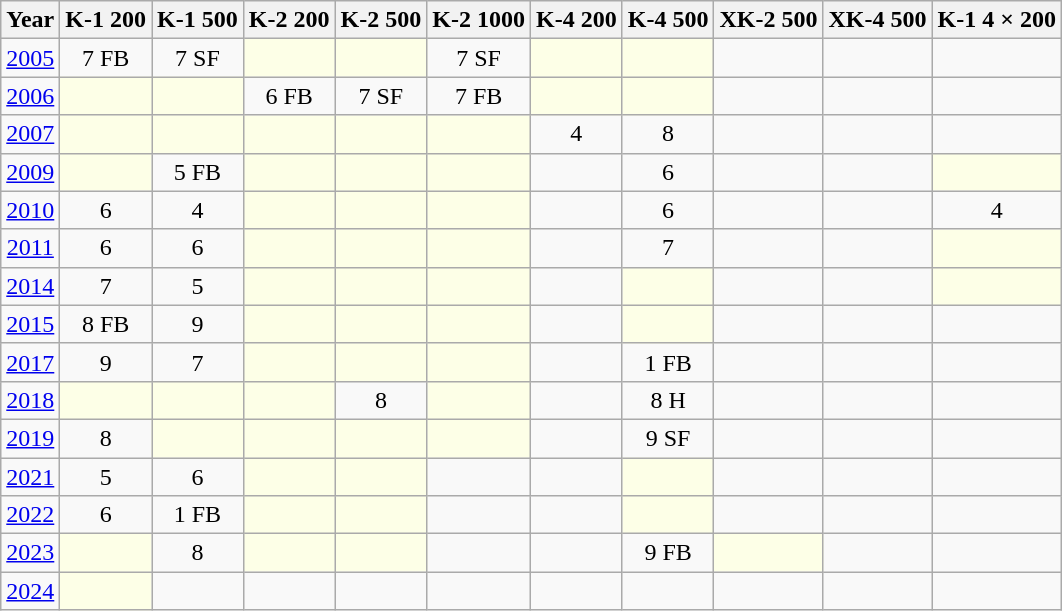<table class="wikitable" style="text-align:center;">
<tr>
<th>Year</th>
<th>K-1 200</th>
<th>K-1 500</th>
<th>K-2 200</th>
<th>K-2 500</th>
<th>K-2 1000</th>
<th>K-4 200</th>
<th>K-4 500</th>
<th>XK-2 500</th>
<th>XK-4 500</th>
<th>K-1 4 × 200</th>
</tr>
<tr>
<td><a href='#'>2005</a></td>
<td>7 FB</td>
<td>7 SF</td>
<td style="background:#fdffe7"></td>
<td style="background:#fdffe7"></td>
<td>7 SF</td>
<td style="background:#fdffe7"></td>
<td style="background:#fdffe7"></td>
<td></td>
<td></td>
<td></td>
</tr>
<tr>
<td><a href='#'>2006</a></td>
<td style="background:#fdffe7"></td>
<td style="background:#fdffe7"></td>
<td>6 FB</td>
<td>7 SF</td>
<td>7 FB</td>
<td style="background:#fdffe7"></td>
<td style="background:#fdffe7"></td>
<td></td>
<td></td>
<td></td>
</tr>
<tr>
<td><a href='#'>2007</a></td>
<td style="background:#fdffe7"></td>
<td style="background:#fdffe7"></td>
<td style="background:#fdffe7"></td>
<td style="background:#fdffe7"></td>
<td style="background:#fdffe7"></td>
<td>4</td>
<td>8</td>
<td></td>
<td></td>
<td></td>
</tr>
<tr>
<td><a href='#'>2009</a></td>
<td style="background:#fdffe7"></td>
<td>5 FB</td>
<td style="background:#fdffe7"></td>
<td style="background:#fdffe7"></td>
<td style="background:#fdffe7"></td>
<td></td>
<td>6</td>
<td></td>
<td></td>
<td style="background:#fdffe7"></td>
</tr>
<tr>
<td><a href='#'>2010</a></td>
<td>6</td>
<td>4</td>
<td style="background:#fdffe7"></td>
<td style="background:#fdffe7"></td>
<td style="background:#fdffe7"></td>
<td></td>
<td>6</td>
<td></td>
<td></td>
<td>4</td>
</tr>
<tr>
<td><a href='#'>2011</a></td>
<td>6</td>
<td>6</td>
<td style="background:#fdffe7"></td>
<td style="background:#fdffe7"></td>
<td style="background:#fdffe7"></td>
<td></td>
<td>7</td>
<td></td>
<td></td>
<td style="background:#fdffe7"></td>
</tr>
<tr>
<td><a href='#'>2014</a></td>
<td>7</td>
<td>5</td>
<td style="background:#fdffe7"></td>
<td style="background:#fdffe7"></td>
<td style="background:#fdffe7"></td>
<td></td>
<td style="background:#fdffe7"></td>
<td></td>
<td></td>
<td style="background:#fdffe7"></td>
</tr>
<tr>
<td><a href='#'>2015</a></td>
<td>8 FB</td>
<td>9</td>
<td style="background:#fdffe7"></td>
<td style="background:#fdffe7"></td>
<td style="background:#fdffe7"></td>
<td></td>
<td style="background:#fdffe7"></td>
<td></td>
<td></td>
<td></td>
</tr>
<tr>
<td><a href='#'>2017</a></td>
<td>9</td>
<td>7</td>
<td style="background:#fdffe7"></td>
<td style="background:#fdffe7"></td>
<td style="background:#fdffe7"></td>
<td></td>
<td>1 FB</td>
<td></td>
<td></td>
<td></td>
</tr>
<tr>
<td><a href='#'>2018</a></td>
<td style="background:#fdffe7"></td>
<td style="background:#fdffe7"></td>
<td style="background:#fdffe7"></td>
<td>8</td>
<td style="background:#fdffe7"></td>
<td></td>
<td>8 H</td>
<td></td>
<td></td>
<td></td>
</tr>
<tr>
<td><a href='#'>2019</a></td>
<td>8</td>
<td style="background:#fdffe7"></td>
<td style="background:#fdffe7"></td>
<td style="background:#fdffe7"></td>
<td style="background:#fdffe7"></td>
<td></td>
<td>9 SF</td>
<td></td>
<td></td>
<td></td>
</tr>
<tr>
<td><a href='#'>2021</a></td>
<td>5</td>
<td>6</td>
<td style="background:#fdffe7"></td>
<td style="background:#fdffe7"></td>
<td></td>
<td></td>
<td style="background:#fdffe7"></td>
<td></td>
<td></td>
<td></td>
</tr>
<tr>
<td><a href='#'>2022</a></td>
<td>6</td>
<td>1 FB</td>
<td style="background:#fdffe7"></td>
<td style="background:#fdffe7"></td>
<td></td>
<td></td>
<td style="background:#fdffe7"></td>
<td></td>
<td></td>
<td></td>
</tr>
<tr>
<td><a href='#'>2023</a></td>
<td style="background:#fdffe7"></td>
<td>8</td>
<td style="background:#fdffe7"></td>
<td style="background:#fdffe7"></td>
<td></td>
<td></td>
<td>9 FB</td>
<td style="background:#fdffe7"></td>
<td></td>
<td></td>
</tr>
<tr>
<td><a href='#'>2024</a></td>
<td style="background:#fdffe7"></td>
<td></td>
<td></td>
<td></td>
<td></td>
<td></td>
<td></td>
<td></td>
<td></td>
<td></td>
</tr>
</table>
